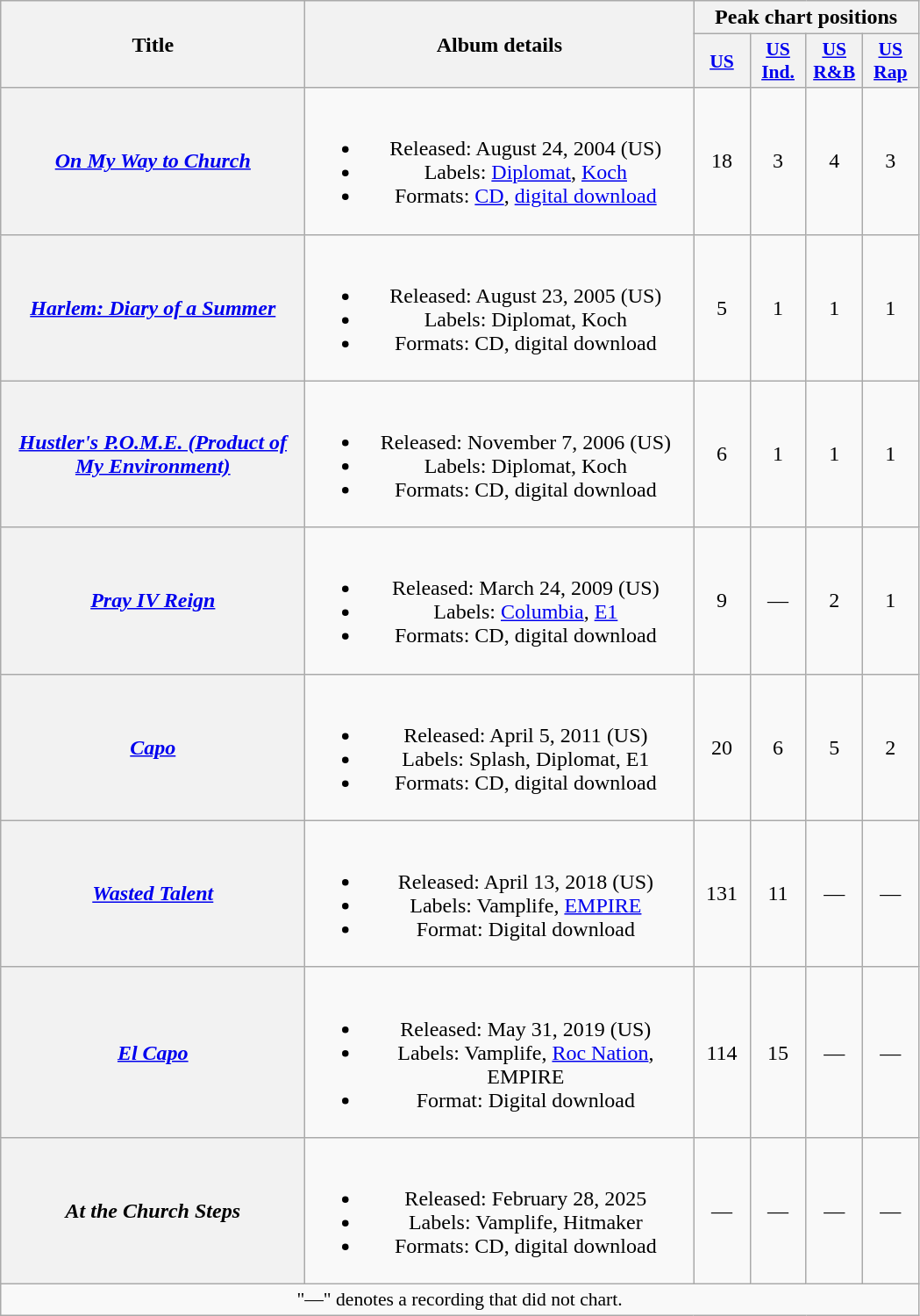<table class="wikitable plainrowheaders" style="text-align:center;" border="1">
<tr>
<th scope="col" rowspan="2" style="width:14em;">Title</th>
<th scope="col" rowspan="2" style="width:18em;">Album details</th>
<th scope="col" colspan="4">Peak chart positions</th>
</tr>
<tr>
<th scope="col" style="width:2.5em;font-size:90%;"><a href='#'>US</a><br></th>
<th scope="col" style="width:2.5em;font-size:90%;"><a href='#'>US<br>Ind.</a><br></th>
<th scope="col" style="width:2.5em;font-size:90%;"><a href='#'>US<br>R&B</a><br></th>
<th scope="col" style="width:2.5em;font-size:90%;"><a href='#'>US<br>Rap</a><br></th>
</tr>
<tr>
<th scope="row"><em><a href='#'>On My Way to Church</a></em></th>
<td><br><ul><li>Released: August 24, 2004 <span>(US)</span></li><li>Labels: <a href='#'>Diplomat</a>, <a href='#'>Koch</a></li><li>Formats: <a href='#'>CD</a>, <a href='#'>digital download</a></li></ul></td>
<td>18</td>
<td>3</td>
<td>4</td>
<td>3</td>
</tr>
<tr>
<th scope="row"><em><a href='#'>Harlem: Diary of a Summer</a></em></th>
<td><br><ul><li>Released: August 23, 2005 <span>(US)</span></li><li>Labels: Diplomat, Koch</li><li>Formats: CD, digital download</li></ul></td>
<td>5</td>
<td>1</td>
<td>1</td>
<td>1</td>
</tr>
<tr>
<th scope="row"><em><a href='#'>Hustler's P.O.M.E. (Product of My Environment)</a></em></th>
<td><br><ul><li>Released: November 7, 2006 <span>(US)</span></li><li>Labels: Diplomat, Koch</li><li>Formats: CD, digital download</li></ul></td>
<td>6</td>
<td>1</td>
<td>1</td>
<td>1</td>
</tr>
<tr>
<th scope="row"><em><a href='#'>Pray IV Reign</a></em></th>
<td><br><ul><li>Released: March 24, 2009 <span>(US)</span></li><li>Labels: <a href='#'>Columbia</a>, <a href='#'>E1</a></li><li>Formats: CD, digital download</li></ul></td>
<td>9</td>
<td>—</td>
<td>2</td>
<td>1</td>
</tr>
<tr>
<th scope="row"><em><a href='#'>Capo</a></em></th>
<td><br><ul><li>Released: April 5, 2011 <span>(US)</span></li><li>Labels: Splash, Diplomat, E1</li><li>Formats: CD, digital download</li></ul></td>
<td>20</td>
<td>6</td>
<td>5</td>
<td>2</td>
</tr>
<tr>
<th scope="row"><em><a href='#'>Wasted Talent</a></em></th>
<td><br><ul><li>Released: April 13, 2018 <span>(US)</span></li><li>Labels: Vamplife, <a href='#'>EMPIRE</a></li><li>Format: Digital download</li></ul></td>
<td>131</td>
<td>11</td>
<td>—</td>
<td>—</td>
</tr>
<tr>
<th scope="row"><em><a href='#'>El Capo</a></em></th>
<td><br><ul><li>Released: May 31, 2019 <span>(US)</span></li><li>Labels: Vamplife, <a href='#'>Roc Nation</a>, EMPIRE</li><li>Format: Digital download</li></ul></td>
<td>114</td>
<td>15</td>
<td>—</td>
<td>—</td>
</tr>
<tr>
<th scope="row"><em>At the Church Steps</em></th>
<td><br><ul><li>Released: February 28, 2025</li><li>Labels: Vamplife, Hitmaker</li><li>Formats: CD, digital download</li></ul></td>
<td>—</td>
<td>—</td>
<td>—</td>
<td>—</td>
</tr>
<tr>
<td colspan="14" style="font-size:90%">"—" denotes a recording that did not chart.</td>
</tr>
</table>
